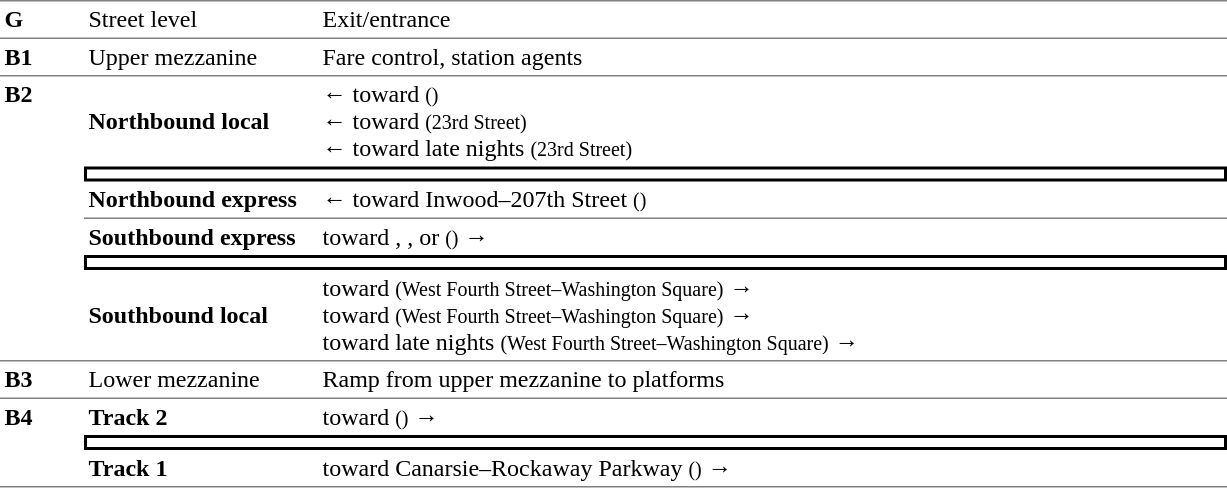<table table border=0 cellspacing=0 cellpadding=3>
<tr>
<td style="border-bottom:solid 1px gray;border-top:solid 1px gray;" width=50><strong>G</strong></td>
<td style="border-top:solid 1px gray;border-bottom:solid 1px gray;" width=150>Street level</td>
<td style="border-top:solid 1px gray;border-bottom:solid 1px gray;" width=600>Exit/entrance</td>
</tr>
<tr>
<td><strong>B1</strong></td>
<td>Upper mezzanine</td>
<td>Fare control, station agents<br></td>
</tr>
<tr>
<td style="border-top:solid 1px gray;border-bottom:solid 1px gray;vertical-align:top;" rowspan=6><strong>B2</strong></td>
<td style="border-top:solid 1px gray;"><span><strong>Northbound local</strong></span></td>
<td style="border-top:solid 1px gray;">←  toward  <small>()</small><br>←  toward  <small>(23rd Street)</small><br>←  toward  late nights <small>(23rd Street)</small></td>
</tr>
<tr>
<td style="border-top:solid 2px black;border-right:solid 2px black;border-left:solid 2px black;border-bottom:solid 2px black;text-align:center;" colspan=2></td>
</tr>
<tr>
<td style="border-bottom:solid 1px gray;"><span><strong>Northbound express</strong></span></td>
<td style="border-bottom:solid 1px gray;">←  toward Inwood–207th Street <small>()</small></td>
</tr>
<tr>
<td><span><strong>Southbound express</strong></span></td>
<td>  toward , , or  <small>()</small> →</td>
</tr>
<tr>
<td style="border-top:solid 2px black;border-right:solid 2px black;border-left:solid 2px black;border-bottom:solid 2px black;text-align:center;" colspan=2></td>
</tr>
<tr>
<td style="border-bottom:solid 1px gray;"><span><strong>Southbound local</strong></span></td>
<td style="border-bottom:solid 1px gray;">  toward  <small>(West Fourth Street–Washington Square)</small> →<br>  toward  <small>(West Fourth Street–Washington Square)</small> →<br>  toward  late nights <small>(West Fourth Street–Washington Square)</small> →</td>
</tr>
<tr>
<td style="border-bottom:solid 1px gray;"><strong>B3</strong></td>
<td style="border-bottom:solid 1px gray;">Lower mezzanine</td>
<td style="border-bottom:solid 1px gray;">Ramp from upper mezzanine to  platforms</td>
</tr>
<tr>
<td style="border-bottom:solid 1px gray;vertical-align:top;" rowspan=3><strong>B4</strong></td>
<td><span><strong>Track 2</strong></span></td>
<td>  toward  <small>()</small> →</td>
</tr>
<tr>
<td style="border-top:solid 2px black;border-right:solid 2px black;border-left:solid 2px black;border-bottom:solid 2px black;text-align:center;" colspan=2></td>
</tr>
<tr>
<td style="border-bottom:solid 1px gray;"><span><strong>Track 1</strong></span></td>
<td style="border-bottom:solid 1px gray;">  toward Canarsie–Rockaway Parkway <small>()</small> →</td>
</tr>
</table>
